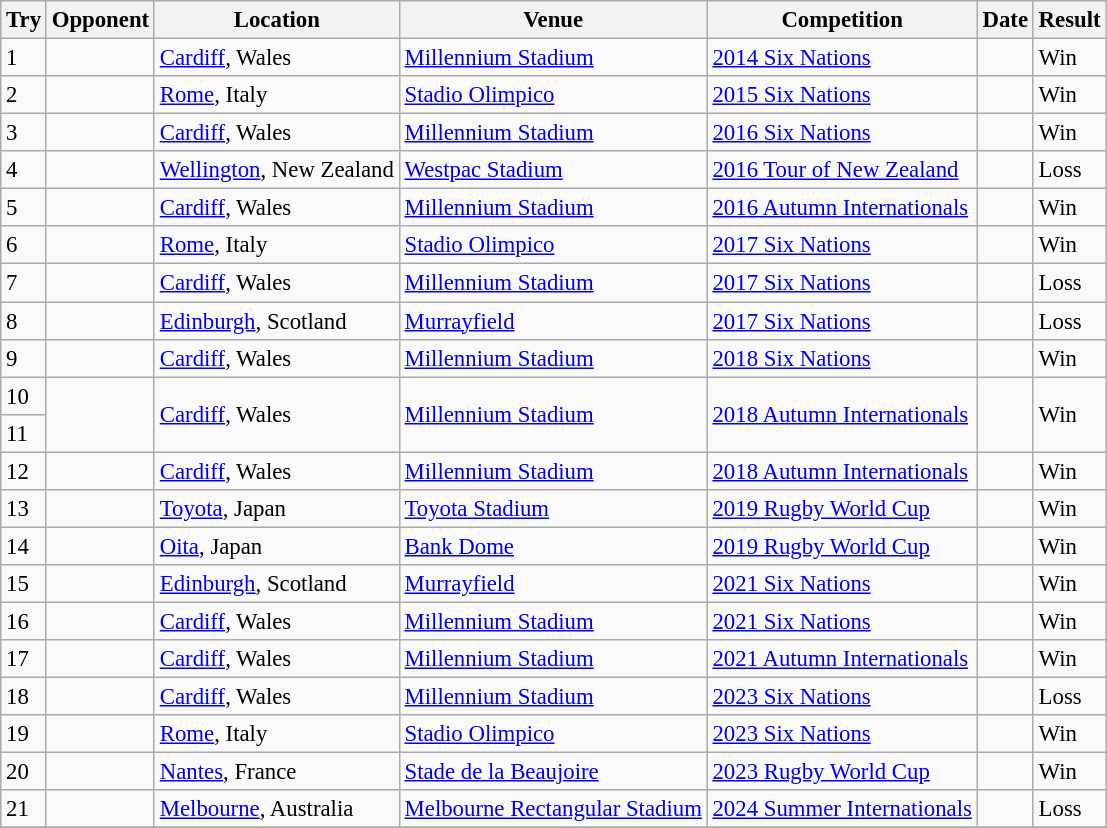<table class="wikitable sortable" style="font-size:95%">
<tr>
<th>Try</th>
<th>Opponent</th>
<th>Location</th>
<th>Venue</th>
<th>Competition</th>
<th>Date</th>
<th>Result</th>
</tr>
<tr>
<td>1</td>
<td></td>
<td><a href='#'>Cardiff</a>, Wales</td>
<td><a href='#'>Millennium Stadium</a></td>
<td><a href='#'>2014 Six Nations</a></td>
<td></td>
<td>Win</td>
</tr>
<tr>
<td>2</td>
<td></td>
<td><a href='#'>Rome</a>, Italy</td>
<td><a href='#'>Stadio Olimpico</a></td>
<td><a href='#'>2015 Six Nations</a></td>
<td></td>
<td>Win</td>
</tr>
<tr>
<td>3</td>
<td></td>
<td><a href='#'>Cardiff</a>, Wales</td>
<td><a href='#'>Millennium Stadium</a></td>
<td><a href='#'>2016 Six Nations</a></td>
<td></td>
<td>Win</td>
</tr>
<tr>
<td>4</td>
<td></td>
<td><a href='#'>Wellington</a>, New Zealand</td>
<td><a href='#'>Westpac Stadium</a></td>
<td><a href='#'>2016 Tour of New Zealand</a></td>
<td></td>
<td>Loss</td>
</tr>
<tr>
<td>5</td>
<td></td>
<td><a href='#'>Cardiff</a>, Wales</td>
<td><a href='#'>Millennium Stadium</a></td>
<td><a href='#'>2016 Autumn Internationals</a></td>
<td></td>
<td>Win</td>
</tr>
<tr>
<td>6</td>
<td></td>
<td><a href='#'>Rome</a>, Italy</td>
<td><a href='#'>Stadio Olimpico</a></td>
<td><a href='#'>2017 Six Nations</a></td>
<td></td>
<td>Win</td>
</tr>
<tr>
<td>7</td>
<td></td>
<td><a href='#'>Cardiff</a>, Wales</td>
<td><a href='#'>Millennium Stadium</a></td>
<td><a href='#'>2017 Six Nations</a></td>
<td></td>
<td>Loss</td>
</tr>
<tr>
<td>8</td>
<td></td>
<td><a href='#'>Edinburgh</a>, Scotland</td>
<td><a href='#'>Murrayfield</a></td>
<td><a href='#'>2017 Six Nations</a></td>
<td></td>
<td>Loss</td>
</tr>
<tr>
<td>9</td>
<td></td>
<td><a href='#'>Cardiff</a>, Wales</td>
<td><a href='#'>Millennium Stadium</a></td>
<td><a href='#'>2018 Six Nations</a></td>
<td></td>
<td>Win</td>
</tr>
<tr>
<td>10</td>
<td rowspan=2></td>
<td rowspan=2><a href='#'>Cardiff</a>, Wales</td>
<td rowspan=2><a href='#'>Millennium Stadium</a></td>
<td rowspan=2><a href='#'>2018 Autumn Internationals</a></td>
<td rowspan=2></td>
<td rowspan=2>Win</td>
</tr>
<tr>
<td>11</td>
</tr>
<tr>
<td>12</td>
<td></td>
<td><a href='#'>Cardiff</a>, Wales</td>
<td><a href='#'>Millennium Stadium</a></td>
<td><a href='#'>2018 Autumn Internationals</a></td>
<td></td>
<td>Win</td>
</tr>
<tr>
<td>13</td>
<td></td>
<td><a href='#'>Toyota</a>, Japan</td>
<td><a href='#'>Toyota Stadium</a></td>
<td><a href='#'>2019 Rugby World Cup</a></td>
<td></td>
<td>Win</td>
</tr>
<tr>
<td>14</td>
<td></td>
<td><a href='#'>Oita</a>, Japan</td>
<td><a href='#'>Bank Dome</a></td>
<td><a href='#'>2019 Rugby World Cup</a></td>
<td></td>
<td>Win</td>
</tr>
<tr>
<td>15</td>
<td></td>
<td><a href='#'>Edinburgh</a>, Scotland</td>
<td><a href='#'>Murrayfield</a></td>
<td><a href='#'>2021 Six Nations</a></td>
<td></td>
<td>Win</td>
</tr>
<tr>
<td>16</td>
<td></td>
<td><a href='#'>Cardiff</a>, Wales</td>
<td><a href='#'>Millennium Stadium</a></td>
<td><a href='#'>2021 Six Nations</a></td>
<td></td>
<td>Win</td>
</tr>
<tr>
<td>17</td>
<td></td>
<td><a href='#'>Cardiff</a>, Wales</td>
<td><a href='#'>Millennium Stadium</a></td>
<td><a href='#'>2021 Autumn Internationals</a></td>
<td></td>
<td>Win</td>
</tr>
<tr>
<td>18</td>
<td></td>
<td><a href='#'>Cardiff</a>, Wales</td>
<td><a href='#'>Millennium Stadium</a></td>
<td><a href='#'>2023 Six Nations</a></td>
<td></td>
<td>Loss</td>
</tr>
<tr>
<td>19</td>
<td></td>
<td><a href='#'>Rome</a>, Italy</td>
<td><a href='#'>Stadio Olimpico</a></td>
<td><a href='#'>2023 Six Nations</a></td>
<td></td>
<td>Win</td>
</tr>
<tr>
<td>20</td>
<td></td>
<td><a href='#'>Nantes</a>, France</td>
<td><a href='#'>Stade de la Beaujoire</a></td>
<td><a href='#'>2023 Rugby World Cup</a></td>
<td></td>
<td>Win</td>
</tr>
<tr>
<td>21</td>
<td></td>
<td><a href='#'>Melbourne</a>, Australia</td>
<td><a href='#'>Melbourne Rectangular Stadium</a></td>
<td><a href='#'>2024 Summer Internationals</a></td>
<td></td>
<td>Loss</td>
</tr>
<tr>
</tr>
</table>
